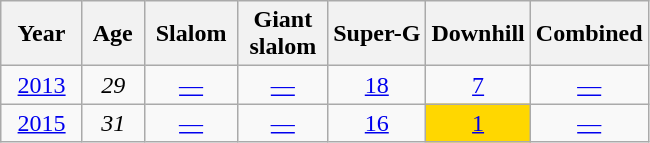<table class=wikitable style="text-align:center">
<tr>
<th>  Year  </th>
<th> Age </th>
<th> Slalom </th>
<th>Giant<br> slalom </th>
<th>Super-G</th>
<th>Downhill</th>
<th>Combined</th>
</tr>
<tr>
<td><a href='#'>2013</a></td>
<td><em>29</em></td>
<td><a href='#'>—</a></td>
<td><a href='#'>—</a></td>
<td><a href='#'>18</a></td>
<td><a href='#'>7</a></td>
<td><a href='#'>—</a></td>
</tr>
<tr>
<td><a href='#'>2015</a></td>
<td><em>31</em></td>
<td><a href='#'>—</a></td>
<td><a href='#'>—</a></td>
<td><a href='#'>16</a></td>
<td style="background:gold;"><a href='#'>1</a></td>
<td><a href='#'>—</a></td>
</tr>
</table>
